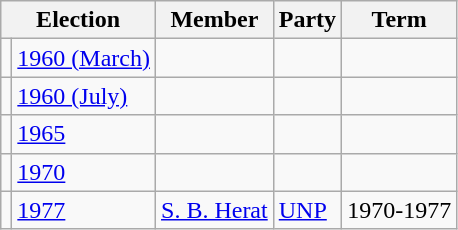<table class="wikitable">
<tr>
<th colspan="2">Election</th>
<th>Member</th>
<th>Party</th>
<th>Term</th>
</tr>
<tr>
<td style="background-color: "></td>
<td><a href='#'>1960 (March)</a></td>
<td></td>
<td></td>
<td></td>
</tr>
<tr>
<td style="background-color: "></td>
<td><a href='#'>1960 (July)</a></td>
<td></td>
<td></td>
<td></td>
</tr>
<tr>
<td style="background-color: "></td>
<td><a href='#'>1965</a></td>
<td></td>
<td></td>
<td></td>
</tr>
<tr>
<td style="background-color: "></td>
<td><a href='#'>1970</a></td>
<td></td>
<td></td>
<td></td>
</tr>
<tr>
<td style="background-color: "></td>
<td><a href='#'>1977</a></td>
<td><a href='#'>S. B. Herat</a></td>
<td><a href='#'>UNP</a></td>
<td>1970-1977</td>
</tr>
</table>
